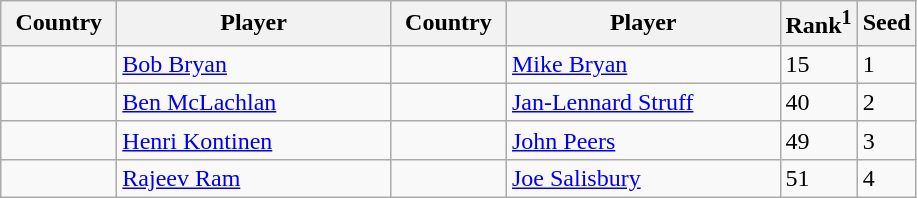<table class="sortable wikitable">
<tr>
<th width="70">Country</th>
<th width="175">Player</th>
<th width="70">Country</th>
<th width="175">Player</th>
<th>Rank<sup>1</sup></th>
<th>Seed</th>
</tr>
<tr>
<td></td>
<td><a href='#'>Bob Bryan</a></td>
<td></td>
<td><a href='#'>Mike Bryan</a></td>
<td>15</td>
<td>1</td>
</tr>
<tr>
<td></td>
<td><a href='#'>Ben McLachlan</a></td>
<td></td>
<td><a href='#'>Jan-Lennard Struff</a></td>
<td>40</td>
<td>2</td>
</tr>
<tr>
<td></td>
<td><a href='#'>Henri Kontinen</a></td>
<td></td>
<td><a href='#'>John Peers</a></td>
<td>49</td>
<td>3</td>
</tr>
<tr>
<td></td>
<td><a href='#'>Rajeev Ram</a></td>
<td></td>
<td><a href='#'>Joe Salisbury</a></td>
<td>51</td>
<td>4</td>
</tr>
</table>
